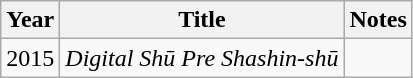<table class="wikitable">
<tr>
<th>Year</th>
<th>Title</th>
<th>Notes</th>
</tr>
<tr>
<td>2015</td>
<td><em>Digital Shū Pre Shashin-shū</em></td>
<td></td>
</tr>
</table>
